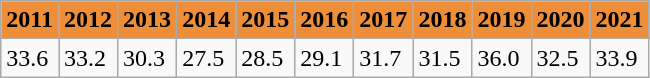<table class="wikitable" border="1">
<tr align="center" style="background:#ef8e39;">
<td><strong>2011</strong></td>
<td><strong>2012</strong></td>
<td><strong>2013</strong></td>
<td><strong>2014</strong></td>
<td><strong>2015</strong></td>
<td><strong>2016</strong></td>
<td><strong>2017</strong></td>
<td><strong>2018</strong></td>
<td><strong>2019</strong></td>
<td><strong>2020</strong></td>
<td><strong>2021</strong></td>
</tr>
<tr>
<td>33.6</td>
<td>33.2</td>
<td>30.3</td>
<td>27.5</td>
<td>28.5</td>
<td>29.1</td>
<td>31.7</td>
<td>31.5</td>
<td>36.0</td>
<td>32.5</td>
<td>33.9</td>
</tr>
</table>
